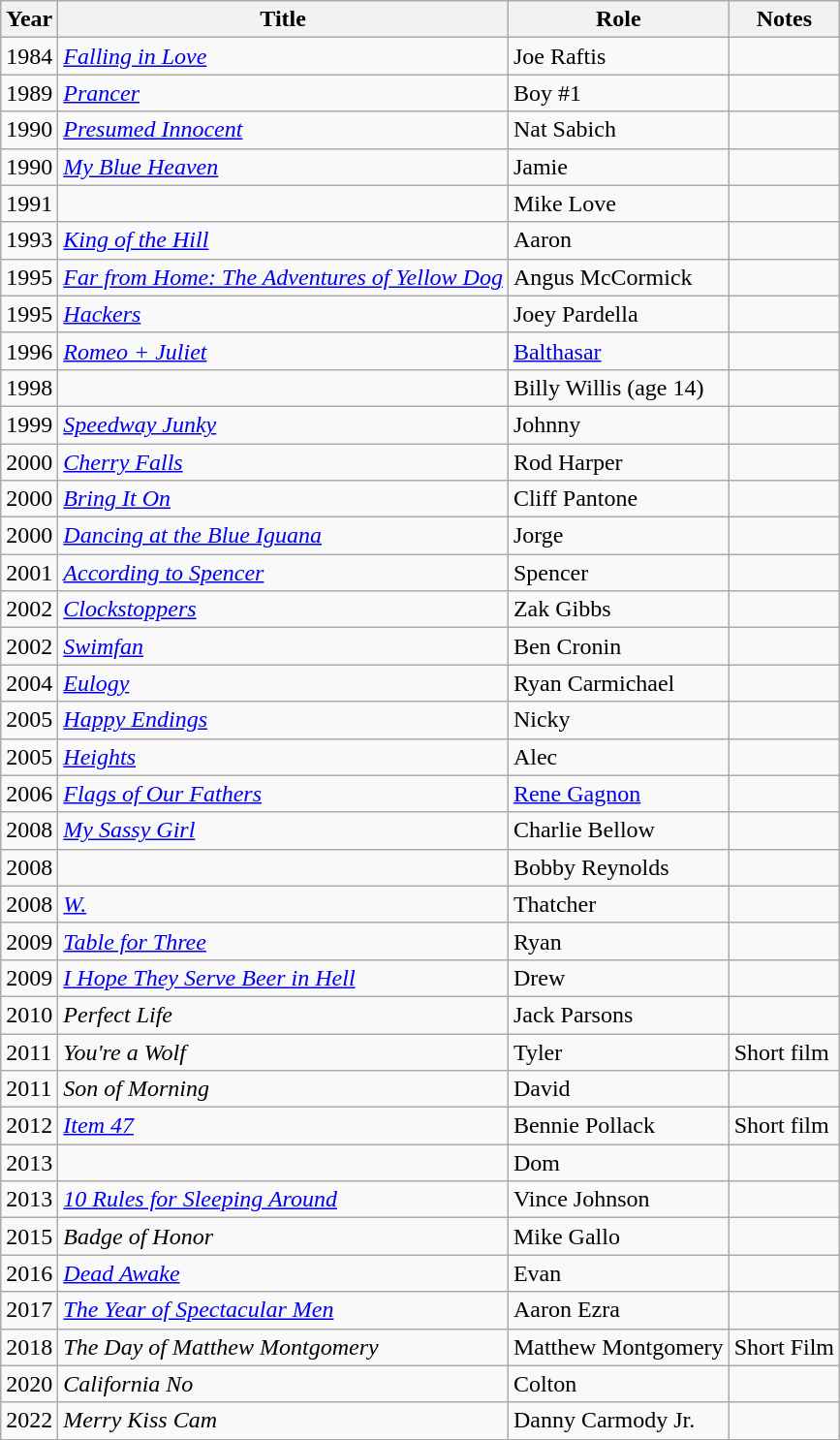<table class="wikitable sortable">
<tr>
<th>Year</th>
<th>Title</th>
<th>Role</th>
<th class="unsortable">Notes</th>
</tr>
<tr>
<td>1984</td>
<td><em><a href='#'>Falling in Love</a></em></td>
<td>Joe Raftis</td>
<td></td>
</tr>
<tr>
<td>1989</td>
<td><em><a href='#'>Prancer</a></em></td>
<td>Boy #1</td>
<td></td>
</tr>
<tr>
<td>1990</td>
<td><em><a href='#'>Presumed Innocent</a></em></td>
<td>Nat Sabich</td>
<td></td>
</tr>
<tr>
<td>1990</td>
<td><em><a href='#'>My Blue Heaven</a></em></td>
<td>Jamie</td>
<td></td>
</tr>
<tr>
<td>1991</td>
<td><em></em></td>
<td>Mike Love</td>
<td></td>
</tr>
<tr>
<td>1993</td>
<td><em><a href='#'>King of the Hill</a></em></td>
<td>Aaron</td>
<td></td>
</tr>
<tr>
<td>1995</td>
<td><em><a href='#'>Far from Home: The Adventures of Yellow Dog</a></em></td>
<td>Angus McCormick</td>
<td></td>
</tr>
<tr>
<td>1995</td>
<td><em><a href='#'>Hackers</a></em></td>
<td>Joey Pardella</td>
<td></td>
</tr>
<tr>
<td>1996</td>
<td><em><a href='#'>Romeo + Juliet</a></em></td>
<td><a href='#'>Balthasar</a></td>
<td></td>
</tr>
<tr>
<td>1998</td>
<td><em></em></td>
<td>Billy Willis (age 14)</td>
<td></td>
</tr>
<tr>
<td>1999</td>
<td><em><a href='#'>Speedway Junky</a></em></td>
<td>Johnny</td>
<td></td>
</tr>
<tr>
<td>2000</td>
<td><em><a href='#'>Cherry Falls</a></em></td>
<td>Rod Harper</td>
<td></td>
</tr>
<tr>
<td>2000</td>
<td><em><a href='#'>Bring It On</a></em></td>
<td>Cliff Pantone</td>
<td></td>
</tr>
<tr>
<td>2000</td>
<td><em><a href='#'>Dancing at the Blue Iguana</a></em></td>
<td>Jorge</td>
<td></td>
</tr>
<tr>
<td>2001</td>
<td><em><a href='#'>According to Spencer</a></em></td>
<td>Spencer</td>
<td></td>
</tr>
<tr>
<td>2002</td>
<td><em><a href='#'>Clockstoppers</a></em></td>
<td>Zak Gibbs</td>
<td></td>
</tr>
<tr>
<td>2002</td>
<td><em><a href='#'>Swimfan</a></em></td>
<td>Ben Cronin</td>
<td></td>
</tr>
<tr>
<td>2004</td>
<td><em><a href='#'>Eulogy</a></em></td>
<td>Ryan Carmichael</td>
<td></td>
</tr>
<tr>
<td>2005</td>
<td><em><a href='#'>Happy Endings</a></em></td>
<td>Nicky</td>
<td></td>
</tr>
<tr>
<td>2005</td>
<td><em><a href='#'>Heights</a></em></td>
<td>Alec</td>
<td></td>
</tr>
<tr>
<td>2006</td>
<td><em><a href='#'>Flags of Our Fathers</a></em></td>
<td><a href='#'>Rene Gagnon</a></td>
<td></td>
</tr>
<tr>
<td>2008</td>
<td><em><a href='#'>My Sassy Girl</a></em></td>
<td>Charlie Bellow</td>
<td></td>
</tr>
<tr>
<td>2008</td>
<td><em></em></td>
<td>Bobby Reynolds</td>
<td></td>
</tr>
<tr>
<td>2008</td>
<td><em><a href='#'>W.</a></em></td>
<td>Thatcher</td>
<td></td>
</tr>
<tr>
<td>2009</td>
<td><em><a href='#'>Table for Three</a></em></td>
<td>Ryan</td>
<td></td>
</tr>
<tr>
<td>2009</td>
<td><em><a href='#'>I Hope They Serve Beer in Hell</a></em></td>
<td>Drew</td>
<td></td>
</tr>
<tr>
<td>2010</td>
<td><em>Perfect Life</em></td>
<td>Jack Parsons</td>
<td></td>
</tr>
<tr>
<td>2011</td>
<td><em>You're a Wolf</em></td>
<td>Tyler</td>
<td>Short film</td>
</tr>
<tr>
<td>2011</td>
<td><em>Son of Morning</em></td>
<td>David</td>
<td></td>
</tr>
<tr>
<td>2012</td>
<td><em><a href='#'>Item 47</a></em></td>
<td>Bennie Pollack</td>
<td>Short film</td>
</tr>
<tr>
<td>2013</td>
<td><em></em></td>
<td>Dom</td>
<td></td>
</tr>
<tr>
<td>2013</td>
<td><em><a href='#'>10 Rules for Sleeping Around</a></em></td>
<td>Vince Johnson</td>
<td></td>
</tr>
<tr>
<td>2015</td>
<td><em>Badge of Honor</em></td>
<td>Mike Gallo</td>
<td></td>
</tr>
<tr>
<td>2016</td>
<td><em><a href='#'>Dead Awake</a></em></td>
<td>Evan</td>
<td></td>
</tr>
<tr>
<td>2017</td>
<td><em><a href='#'>The Year of Spectacular Men</a></em></td>
<td>Aaron Ezra</td>
<td></td>
</tr>
<tr>
<td>2018</td>
<td><em>The Day of Matthew Montgomery</em></td>
<td>Matthew Montgomery</td>
<td>Short Film</td>
</tr>
<tr>
<td>2020</td>
<td><em>California No</em></td>
<td>Colton</td>
<td></td>
</tr>
<tr>
<td>2022</td>
<td><em>Merry Kiss Cam</em></td>
<td>Danny Carmody Jr.</td>
<td></td>
</tr>
</table>
